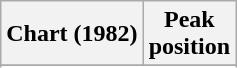<table class="wikitable sortable">
<tr>
<th align="left">Chart (1982)</th>
<th align="center">Peak<br>position</th>
</tr>
<tr>
</tr>
<tr>
</tr>
<tr>
</tr>
<tr>
</tr>
</table>
